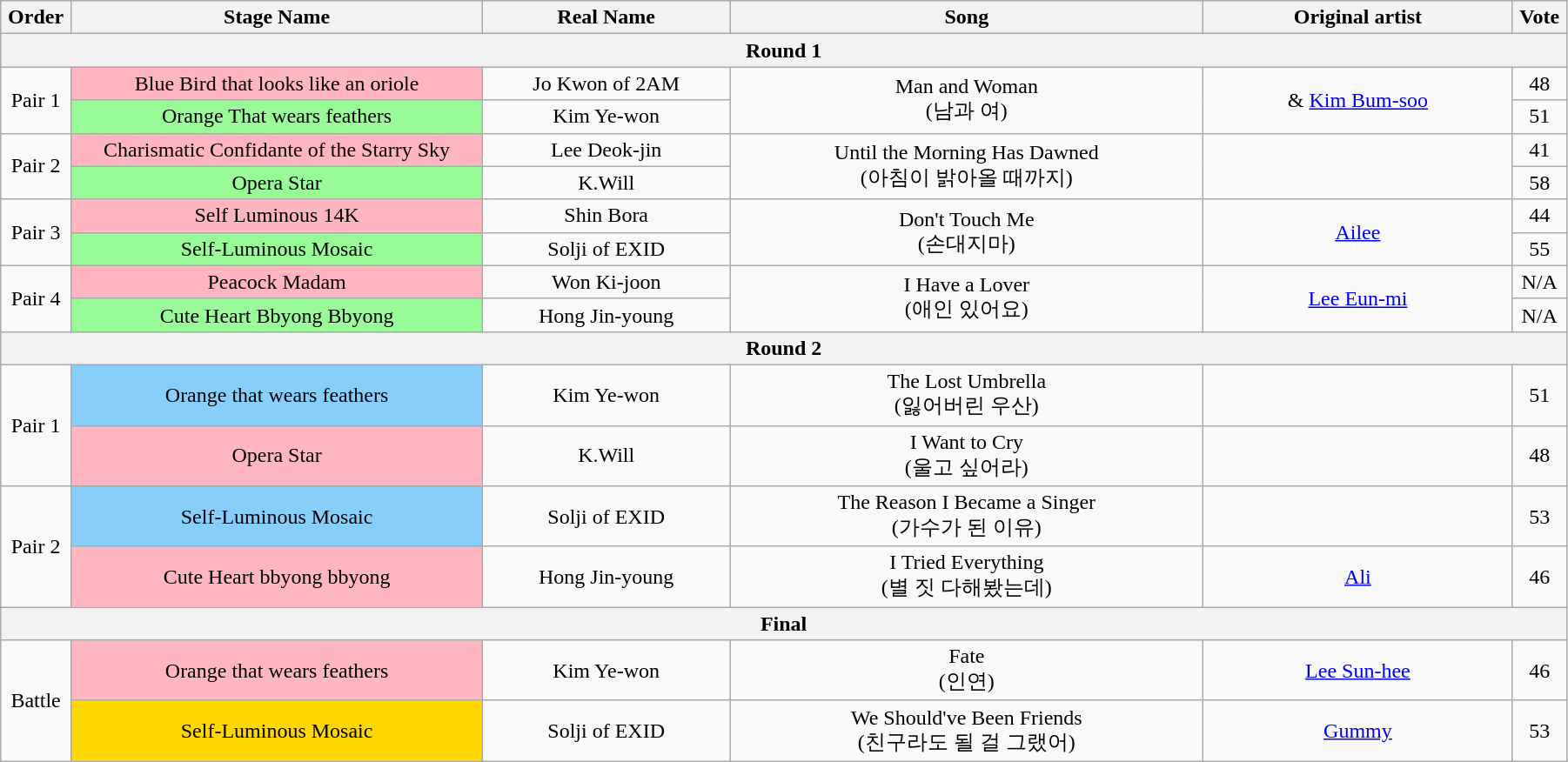<table class="wikitable" style="text-align:center; width:95%;">
<tr>
<th style="width:1%;">Order</th>
<th style="width:20%;">Stage Name</th>
<th style="width:12%;">Real Name</th>
<th style="width:23%;">Song</th>
<th style="width:15%;">Original artist</th>
<th style="width:1%;">Vote</th>
</tr>
<tr>
<th colspan=6>Round 1</th>
</tr>
<tr>
<td rowspan=2>Pair 1</td>
<td bgcolor="lightpink">Blue Bird that looks like an oriole</td>
<td>Jo Kwon of 2AM</td>
<td rowspan=2>Man and Woman<br>(남과 여)</td>
<td rowspan=2> & <a href='#'>Kim Bum-soo</a></td>
<td>48</td>
</tr>
<tr>
<td bgcolor="palegreen">Orange That wears feathers</td>
<td>Kim Ye-won</td>
<td>51</td>
</tr>
<tr>
<td rowspan=2>Pair 2</td>
<td bgcolor="lightpink">Charismatic Confidante of the Starry Sky</td>
<td>Lee Deok-jin</td>
<td rowspan=2>Until the Morning Has Dawned<br>(아침이 밝아올 때까지)</td>
<td rowspan=2></td>
<td>41</td>
</tr>
<tr>
<td bgcolor="palegreen">Opera Star</td>
<td>K.Will</td>
<td>58</td>
</tr>
<tr>
<td rowspan=2>Pair 3</td>
<td bgcolor="lightpink">Self Luminous 14K</td>
<td>Shin Bora</td>
<td rowspan=2>Don't Touch Me<br>(손대지마)</td>
<td rowspan=2><a href='#'>Ailee</a></td>
<td>44</td>
</tr>
<tr>
<td bgcolor="palegreen">Self-Luminous Mosaic</td>
<td>Solji of EXID</td>
<td>55</td>
</tr>
<tr>
<td rowspan=2>Pair 4</td>
<td bgcolor="lightpink">Peacock Madam</td>
<td>Won Ki-joon</td>
<td rowspan=2>I Have a Lover<br>(애인 있어요)</td>
<td rowspan=2><a href='#'>Lee Eun-mi</a></td>
<td>N/A</td>
</tr>
<tr>
<td bgcolor="palegreen">Cute Heart Bbyong Bbyong</td>
<td>Hong Jin-young</td>
<td>N/A</td>
</tr>
<tr>
<th colspan=6>Round 2</th>
</tr>
<tr>
<td rowspan=2>Pair 1</td>
<td bgcolor="lightskyblue">Orange that wears feathers</td>
<td>Kim Ye-won</td>
<td>The Lost Umbrella<br>(잃어버린 우산)</td>
<td></td>
<td>51</td>
</tr>
<tr>
<td bgcolor="lightpink">Opera Star</td>
<td>K.Will</td>
<td>I Want to Cry<br>(울고 싶어라)</td>
<td></td>
<td>48</td>
</tr>
<tr>
<td rowspan=2>Pair 2</td>
<td bgcolor="lightskyblue">Self-Luminous Mosaic</td>
<td>Solji of EXID</td>
<td>The Reason I Became a Singer<br>(가수가 된 이유)</td>
<td></td>
<td>53</td>
</tr>
<tr>
<td bgcolor="lightpink">Cute Heart bbyong bbyong</td>
<td>Hong Jin-young</td>
<td>I Tried Everything<br>(별 짓 다해봤는데)</td>
<td><a href='#'>Ali</a></td>
<td>46</td>
</tr>
<tr>
<th colspan=6>Final</th>
</tr>
<tr>
<td rowspan=2>Battle</td>
<td bgcolor="lightpink">Orange that wears feathers</td>
<td>Kim Ye-won</td>
<td>Fate<br>(인연)</td>
<td><a href='#'>Lee Sun-hee</a></td>
<td>46</td>
</tr>
<tr>
<td bgcolor="gold">Self-Luminous Mosaic</td>
<td>Solji of EXID</td>
<td>We Should've Been Friends<br>(친구라도 될 걸 그랬어)</td>
<td><a href='#'>Gummy</a></td>
<td>53</td>
</tr>
</table>
